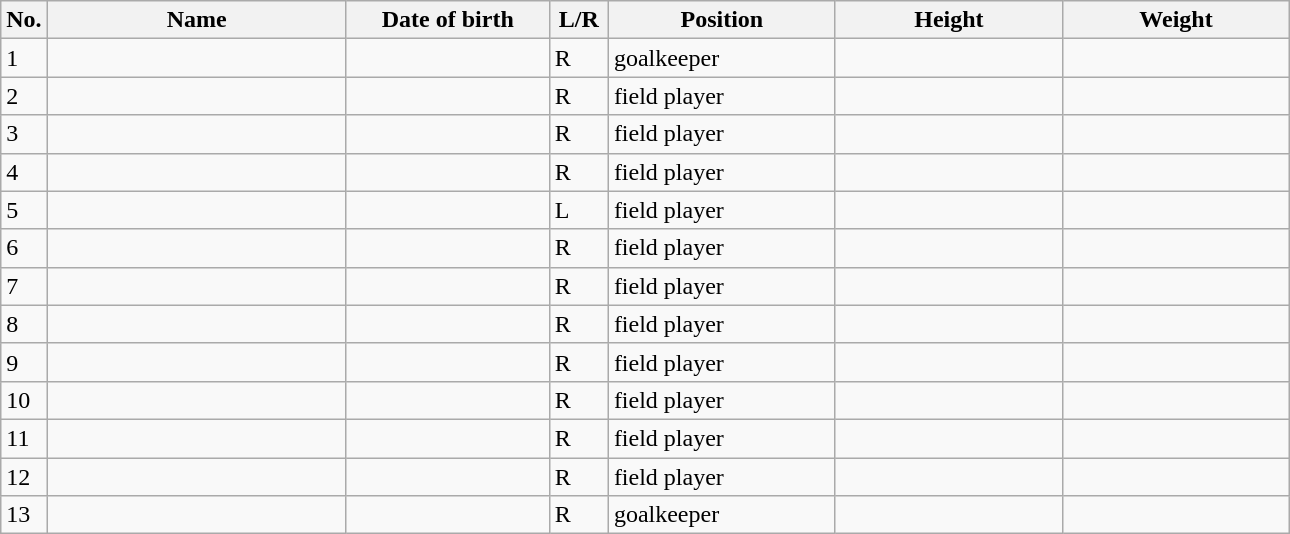<table class=wikitable sortable style=font-size:100%; text-align:center;>
<tr>
<th>No.</th>
<th style=width:12em>Name</th>
<th style=width:8em>Date of birth</th>
<th style=width:2em>L/R</th>
<th style=width:9em>Position</th>
<th style=width:9em>Height</th>
<th style=width:9em>Weight</th>
</tr>
<tr>
<td>1</td>
<td align=left></td>
<td></td>
<td>R</td>
<td>goalkeeper</td>
<td></td>
<td></td>
</tr>
<tr>
<td>2</td>
<td align=left></td>
<td></td>
<td>R</td>
<td>field player</td>
<td></td>
<td></td>
</tr>
<tr>
<td>3</td>
<td align=left></td>
<td></td>
<td>R</td>
<td>field player</td>
<td></td>
<td></td>
</tr>
<tr>
<td>4</td>
<td align=left></td>
<td></td>
<td>R</td>
<td>field player</td>
<td></td>
<td></td>
</tr>
<tr>
<td>5</td>
<td align=left></td>
<td></td>
<td>L</td>
<td>field player</td>
<td></td>
<td></td>
</tr>
<tr>
<td>6</td>
<td align=left></td>
<td></td>
<td>R</td>
<td>field player</td>
<td></td>
<td></td>
</tr>
<tr>
<td>7</td>
<td align=left></td>
<td></td>
<td>R</td>
<td>field player</td>
<td></td>
<td></td>
</tr>
<tr>
<td>8</td>
<td align=left></td>
<td></td>
<td>R</td>
<td>field player</td>
<td></td>
<td></td>
</tr>
<tr>
<td>9</td>
<td align=left></td>
<td></td>
<td>R</td>
<td>field player</td>
<td></td>
<td></td>
</tr>
<tr>
<td>10</td>
<td align=left></td>
<td></td>
<td>R</td>
<td>field player</td>
<td></td>
<td></td>
</tr>
<tr>
<td>11</td>
<td align=left></td>
<td></td>
<td>R</td>
<td>field player</td>
<td></td>
<td></td>
</tr>
<tr>
<td>12</td>
<td align=left></td>
<td></td>
<td>R</td>
<td>field player</td>
<td></td>
<td></td>
</tr>
<tr>
<td>13</td>
<td align=left></td>
<td></td>
<td>R</td>
<td>goalkeeper</td>
<td></td>
<td></td>
</tr>
</table>
